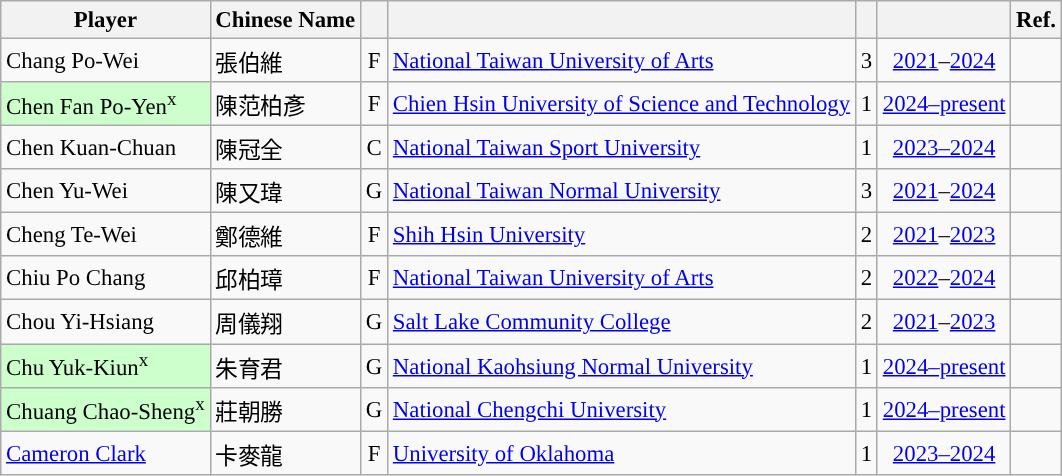<table class="wikitable sortable" style="font-size:95%; text-align:left;">
<tr>
<th>Player</th>
<th>Chinese Name</th>
<th></th>
<th></th>
<th></th>
<th></th>
<th>Ref.</th>
</tr>
<tr>
<td>Chang Po-Wei</td>
<td>張伯維</td>
<td align="center">F</td>
<td><a href='#'>National Taiwan University of Arts</a></td>
<td align="center">3</td>
<td align="center"><a href='#'>2021</a>–<a href='#'>2024</a></td>
<td></td>
</tr>
<tr>
<td bgcolor="#CCFFCC">Chen Fan Po-Yen<sup>x</sup></td>
<td>陳范柏彥</td>
<td align="center">F</td>
<td><a href='#'>Chien Hsin University of Science and Technology</a></td>
<td align="center">1</td>
<td align="center"><a href='#'>2024–present</a></td>
<td></td>
</tr>
<tr>
<td>Chen Kuan-Chuan</td>
<td>陳冠全</td>
<td align="center">C</td>
<td><a href='#'>National Taiwan Sport University</a></td>
<td align="center">1</td>
<td align="center"><a href='#'>2023–2024</a></td>
<td></td>
</tr>
<tr>
<td>Chen Yu-Wei</td>
<td>陳又瑋</td>
<td align="center">G</td>
<td><a href='#'>National Taiwan Normal University</a></td>
<td align="center">3</td>
<td align="center"><a href='#'>2021</a>–<a href='#'>2024</a></td>
<td></td>
</tr>
<tr>
<td>Cheng Te-Wei</td>
<td>鄭德維</td>
<td align="center">F</td>
<td><a href='#'>Shih Hsin University</a></td>
<td align="center">2</td>
<td align="center"><a href='#'>2021</a>–<a href='#'>2023</a></td>
<td></td>
</tr>
<tr>
<td>Chiu Po Chang</td>
<td>邱柏璋</td>
<td align="center">F</td>
<td><a href='#'>National Taiwan University of Arts</a></td>
<td align="center">2</td>
<td align="center"><a href='#'>2022</a>–<a href='#'>2024</a></td>
<td></td>
</tr>
<tr>
<td>Chou Yi-Hsiang</td>
<td>周儀翔</td>
<td align="center">G</td>
<td><a href='#'>Salt Lake Community College</a></td>
<td align="center">2</td>
<td align="center"><a href='#'>2021</a>–<a href='#'>2023</a></td>
<td></td>
</tr>
<tr>
<td bgcolor="#CCFFCC">Chu Yuk-Kiun<sup>x</sup></td>
<td>朱育君</td>
<td align="center">G</td>
<td><a href='#'>National Kaohsiung Normal University</a></td>
<td align="center">1</td>
<td align="center"><a href='#'>2024–present</a></td>
<td></td>
</tr>
<tr>
<td bgcolor="#CCFFCC">Chuang Chao-Sheng<sup>x</sup></td>
<td>莊朝勝</td>
<td align="center">G</td>
<td><a href='#'>National Chengchi University</a></td>
<td align="center">1</td>
<td align="center"><a href='#'>2024–present</a></td>
<td></td>
</tr>
<tr>
<td><a href='#'>Cameron Clark</a></td>
<td>卡麥龍</td>
<td align="center">F</td>
<td><a href='#'>University of Oklahoma</a></td>
<td align="center">1</td>
<td align="center"><a href='#'>2023–2024</a></td>
<td></td>
</tr>
</table>
